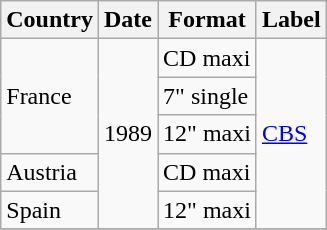<table class=wikitable>
<tr>
<th>Country</th>
<th>Date</th>
<th>Format</th>
<th>Label</th>
</tr>
<tr>
<td rowspan="3">France</td>
<td rowspan="5">1989</td>
<td>CD maxi</td>
<td rowspan="5"><a href='#'>CBS</a></td>
</tr>
<tr>
<td>7" single</td>
</tr>
<tr>
<td>12" maxi</td>
</tr>
<tr>
<td>Austria</td>
<td>CD maxi</td>
</tr>
<tr>
<td>Spain</td>
<td>12" maxi</td>
</tr>
<tr>
</tr>
</table>
